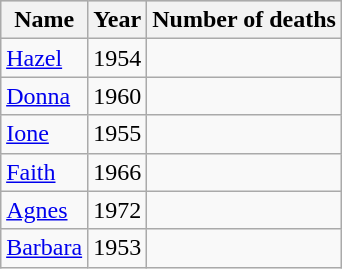<table class="wikitable sortable"  style="margin:1em auto;">
<tr bgcolor="#CCCCCC">
<th>Name</th>
<th>Year</th>
<th>Number of deaths</th>
</tr>
<tr>
<td><a href='#'>Hazel</a></td>
<td>1954</td>
<td></td>
</tr>
<tr>
<td><a href='#'>Donna</a></td>
<td>1960</td>
<td></td>
</tr>
<tr>
<td><a href='#'>Ione</a></td>
<td>1955</td>
<td></td>
</tr>
<tr>
<td><a href='#'>Faith</a></td>
<td>1966</td>
<td></td>
</tr>
<tr>
<td><a href='#'>Agnes</a></td>
<td>1972</td>
<td></td>
</tr>
<tr>
<td><a href='#'>Barbara</a></td>
<td>1953</td>
<td></td>
</tr>
</table>
